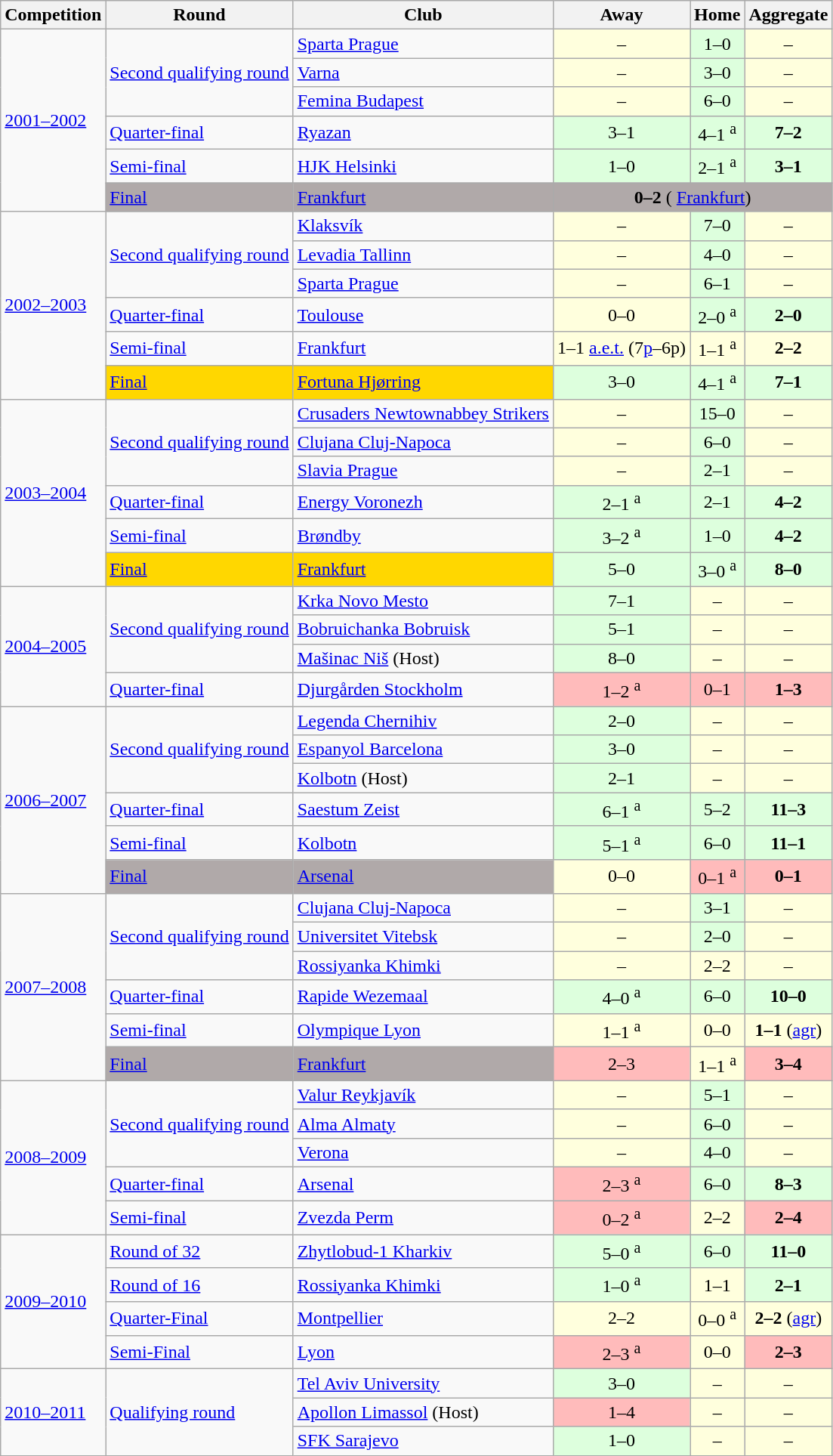<table class="wikitable">
<tr>
<th>Competition</th>
<th>Round</th>
<th>Club</th>
<th>Away</th>
<th>Home</th>
<th>Aggregate</th>
</tr>
<tr>
<td rowspan="6"><a href='#'>2001–2002</a></td>
<td rowspan="3"><a href='#'>Second qualifying round</a></td>
<td> <a href='#'>Sparta Prague</a></td>
<td bgcolor="#ffffdd" style="text-align:center;">–</td>
<td bgcolor="#ddffdd" style="text-align:center;">1–0</td>
<td bgcolor="#ffffdd" style="text-align:center;">–</td>
</tr>
<tr>
<td> <a href='#'>Varna</a></td>
<td bgcolor="#ffffdd" style="text-align:center;">–</td>
<td bgcolor="#ddffdd" style="text-align:center;">3–0</td>
<td bgcolor="#ffffdd" style="text-align:center;">–</td>
</tr>
<tr>
<td> <a href='#'>Femina Budapest</a></td>
<td bgcolor="#ffffdd" style="text-align:center;">–</td>
<td bgcolor="#ddffdd" style="text-align:center;">6–0</td>
<td bgcolor="#ffffdd" style="text-align:center;">–</td>
</tr>
<tr>
<td><a href='#'>Quarter-final</a></td>
<td> <a href='#'>Ryazan</a></td>
<td bgcolor="#ddffdd" style="text-align:center;">3–1</td>
<td bgcolor="#ddffdd" style="text-align:center;">4–1 <sup>a</sup></td>
<td bgcolor="#ddffdd" style="text-align:center;"><strong>7–2</strong></td>
</tr>
<tr>
<td><a href='#'>Semi-final</a></td>
<td> <a href='#'>HJK Helsinki</a></td>
<td bgcolor="#ddffdd" style="text-align:center;">1–0</td>
<td bgcolor="#ddffdd" style="text-align:center;">2–1 <sup>a</sup></td>
<td bgcolor="#ddffdd" style="text-align:center;"><strong>3–1</strong></td>
</tr>
<tr>
<td bgcolor="#B0A9A9"><a href='#'>Final</a></td>
<td bgcolor="#B0A9A9"> <a href='#'>Frankfurt</a></td>
<td bgcolor="#B0A9A9" colspan="3" style="text-align:center;"><strong>0–2</strong> ( <a href='#'>Frankfurt</a>)</td>
</tr>
<tr>
<td rowspan="6"><a href='#'>2002–2003</a></td>
<td rowspan="3"><a href='#'>Second qualifying round</a></td>
<td> <a href='#'>Klaksvík</a></td>
<td bgcolor="#ffffdd" style="text-align:center;">–</td>
<td bgcolor="#ddffdd" style="text-align:center;">7–0</td>
<td bgcolor="#ffffdd" style="text-align:center;">–</td>
</tr>
<tr>
<td> <a href='#'>Levadia Tallinn</a></td>
<td bgcolor="#ffffdd" style="text-align:center;">–</td>
<td bgcolor="#ddffdd" style="text-align:center;">4–0</td>
<td bgcolor="#ffffdd" style="text-align:center;">–</td>
</tr>
<tr>
<td> <a href='#'>Sparta Prague</a></td>
<td bgcolor="#ffffdd" style="text-align:center;">–</td>
<td bgcolor="#ddffdd" style="text-align:center;">6–1</td>
<td bgcolor="#ffffdd" style="text-align:center;">–</td>
</tr>
<tr>
<td><a href='#'>Quarter-final</a></td>
<td> <a href='#'>Toulouse</a></td>
<td bgcolor="#ffffdd" style="text-align:center;">0–0</td>
<td bgcolor="#ddffdd" style="text-align:center;">2–0 <sup>a</sup></td>
<td bgcolor="#ddffdd" style="text-align:center;"><strong>2–0</strong></td>
</tr>
<tr>
<td><a href='#'>Semi-final</a></td>
<td> <a href='#'>Frankfurt</a></td>
<td bgcolor="#ffffdd" style="text-align:center;">1–1 <a href='#'>a.e.t.</a> (7<a href='#'>p</a>–6p)</td>
<td bgcolor="#ffffdd" style="text-align:center;">1–1 <sup>a</sup></td>
<td bgcolor="#ffffdd" style="text-align:center;"><strong>2–2</strong></td>
</tr>
<tr>
<td bgcolor="gold"><a href='#'>Final</a></td>
<td bgcolor="gold"> <a href='#'>Fortuna Hjørring</a></td>
<td bgcolor="#ddffdd" style="text-align:center;">3–0</td>
<td bgcolor="#ddffdd" style="text-align:center;">4–1 <sup>a</sup></td>
<td bgcolor="#ddffdd" style="text-align:center;"><strong>7–1</strong></td>
</tr>
<tr>
<td rowspan="6"><a href='#'>2003–2004</a></td>
<td rowspan="3"><a href='#'>Second qualifying round</a></td>
<td> <a href='#'>Crusaders Newtownabbey Strikers</a></td>
<td bgcolor="#ffffdd" style="text-align:center;">–</td>
<td bgcolor="#ddffdd" style="text-align:center;">15–0</td>
<td bgcolor="#ffffdd" style="text-align:center;">–</td>
</tr>
<tr>
<td> <a href='#'>Clujana Cluj-Napoca</a></td>
<td bgcolor="#ffffdd" style="text-align:center;">–</td>
<td bgcolor="#ddffdd" style="text-align:center;">6–0</td>
<td bgcolor="#ffffdd" style="text-align:center;">–</td>
</tr>
<tr>
<td> <a href='#'>Slavia Prague</a></td>
<td bgcolor="#ffffdd" style="text-align:center;">–</td>
<td bgcolor="#ddffdd" style="text-align:center;">2–1</td>
<td bgcolor="#ffffdd" style="text-align:center;">–</td>
</tr>
<tr>
<td><a href='#'>Quarter-final</a></td>
<td> <a href='#'>Energy Voronezh</a></td>
<td bgcolor="#ddffdd" style="text-align:center;">2–1 <sup>a</sup></td>
<td bgcolor="#ddffdd" style="text-align:center;">2–1</td>
<td bgcolor="#ddffdd" style="text-align:center;"><strong>4–2</strong></td>
</tr>
<tr>
<td><a href='#'>Semi-final</a></td>
<td> <a href='#'>Brøndby</a></td>
<td bgcolor="#ddffdd" style="text-align:center;">3–2 <sup>a</sup></td>
<td bgcolor="#ddffdd" style="text-align:center;">1–0</td>
<td bgcolor="#ddffdd" style="text-align:center;"><strong>4–2</strong></td>
</tr>
<tr>
<td bgcolor="gold"><a href='#'>Final</a></td>
<td bgcolor="gold"> <a href='#'>Frankfurt</a></td>
<td bgcolor="#ddffdd" style="text-align:center;">5–0</td>
<td bgcolor="#ddffdd" style="text-align:center;">3–0 <sup>a</sup></td>
<td bgcolor="#ddffdd" style="text-align:center;"><strong>8–0</strong></td>
</tr>
<tr>
<td rowspan="4"><a href='#'>2004–2005</a></td>
<td rowspan="3"><a href='#'>Second qualifying round</a></td>
<td> <a href='#'>Krka Novo Mesto</a></td>
<td bgcolor="#ddffdd" style="text-align:center;">7–1</td>
<td bgcolor="#ffffdd" style="text-align:center;">–</td>
<td bgcolor="#ffffdd" style="text-align:center;">–</td>
</tr>
<tr>
<td> <a href='#'>Bobruichanka Bobruisk</a></td>
<td bgcolor="#ddffdd" style="text-align:center;">5–1</td>
<td bgcolor="#ffffdd" style="text-align:center;">–</td>
<td bgcolor="#ffffdd" style="text-align:center;">–</td>
</tr>
<tr>
<td> <a href='#'>Mašinac Niš</a> (Host)</td>
<td bgcolor="#ddffdd" style="text-align:center;">8–0</td>
<td bgcolor="#ffffdd" style="text-align:center;">–</td>
<td bgcolor="#ffffdd" style="text-align:center;">–</td>
</tr>
<tr>
<td><a href='#'>Quarter-final</a></td>
<td> <a href='#'>Djurgården Stockholm</a></td>
<td bgcolor="#ffbbbb" style="text-align:center;">1–2 <sup>a</sup></td>
<td bgcolor="#ffbbbb" style="text-align:center;">0–1</td>
<td bgcolor="#ffbbbb" style="text-align:center;"><strong>1–3</strong></td>
</tr>
<tr>
<td rowspan="6"><a href='#'>2006–2007</a></td>
<td rowspan="3"><a href='#'>Second qualifying round</a></td>
<td> <a href='#'>Legenda Chernihiv</a></td>
<td bgcolor="#ddffdd" style="text-align:center;">2–0</td>
<td bgcolor="#ffffdd" style="text-align:center;">–</td>
<td bgcolor="#ffffdd" style="text-align:center;">–</td>
</tr>
<tr>
<td> <a href='#'>Espanyol Barcelona</a></td>
<td bgcolor="#ddffdd" style="text-align:center;">3–0</td>
<td bgcolor="#ffffdd" style="text-align:center;">–</td>
<td bgcolor="#ffffdd" style="text-align:center;">–</td>
</tr>
<tr>
<td> <a href='#'>Kolbotn</a> (Host)</td>
<td bgcolor="#ddffdd" style="text-align:center;">2–1</td>
<td bgcolor="#ffffdd" style="text-align:center;">–</td>
<td bgcolor="#ffffdd" style="text-align:center;">–</td>
</tr>
<tr>
<td><a href='#'>Quarter-final</a></td>
<td> <a href='#'>Saestum Zeist</a></td>
<td bgcolor="#ddffdd" style="text-align:center;">6–1 <sup>a</sup></td>
<td bgcolor="#ddffdd" style="text-align:center;">5–2</td>
<td bgcolor="#ddffdd" style="text-align:center;"><strong>11–3</strong></td>
</tr>
<tr>
<td><a href='#'>Semi-final</a></td>
<td> <a href='#'>Kolbotn</a></td>
<td bgcolor="#ddffdd" style="text-align:center;">5–1 <sup>a</sup></td>
<td bgcolor="#ddffdd" style="text-align:center;">6–0</td>
<td bgcolor="#ddffdd" style="text-align:center;"><strong>11–1</strong></td>
</tr>
<tr>
<td bgcolor="#B0A9A9"><a href='#'>Final</a></td>
<td bgcolor="#B0A9A9"> <a href='#'>Arsenal</a></td>
<td bgcolor="#ffffdd" style="text-align:center;">0–0</td>
<td bgcolor="#ffbbbb" style="text-align:center;">0–1 <sup>a</sup></td>
<td bgcolor="#ffbbbb" style="text-align:center;"><strong>0–1</strong></td>
</tr>
<tr>
<td rowspan="6"><a href='#'>2007–2008</a></td>
<td rowspan="3"><a href='#'>Second qualifying round</a></td>
<td> <a href='#'>Clujana Cluj-Napoca</a></td>
<td bgcolor="#ffffdd" style="text-align:center;">–</td>
<td bgcolor="#ddffdd" style="text-align:center;">3–1</td>
<td bgcolor="#ffffdd" style="text-align:center;">–</td>
</tr>
<tr>
<td> <a href='#'>Universitet Vitebsk</a></td>
<td bgcolor="#ffffdd" style="text-align:center;">–</td>
<td bgcolor="#ddffdd" style="text-align:center;">2–0</td>
<td bgcolor="#ffffdd" style="text-align:center;">–</td>
</tr>
<tr>
<td> <a href='#'>Rossiyanka Khimki</a></td>
<td bgcolor="#ffffdd" style="text-align:center;">–</td>
<td bgcolor="#ffffdd" style="text-align:center;">2–2</td>
<td bgcolor="#ffffdd" style="text-align:center;">–</td>
</tr>
<tr>
<td><a href='#'>Quarter-final</a></td>
<td> <a href='#'>Rapide Wezemaal</a></td>
<td bgcolor="#ddffdd" style="text-align:center;">4–0 <sup>a</sup></td>
<td bgcolor="#ddffdd" style="text-align:center;">6–0</td>
<td bgcolor="#ddffdd" style="text-align:center;"><strong>10–0</strong></td>
</tr>
<tr>
<td><a href='#'>Semi-final</a></td>
<td> <a href='#'>Olympique Lyon</a></td>
<td bgcolor="#ffffdd" style="text-align:center;">1–1 <sup>a</sup></td>
<td bgcolor="#ffffdd" style="text-align:center;">0–0</td>
<td bgcolor="#ffffdd" style="text-align:center;"><strong>1–1</strong> (<a href='#'>agr</a>)</td>
</tr>
<tr>
<td bgcolor="#B0A9A9"><a href='#'>Final</a></td>
<td bgcolor="#B0A9A9"> <a href='#'>Frankfurt</a></td>
<td bgcolor="#ffbbbb" style="text-align:center;">2–3</td>
<td bgcolor="#ffffdd" style="text-align:center;">1–1 <sup>a</sup></td>
<td bgcolor="#ffbbbb" style="text-align:center;"><strong>3–4</strong></td>
</tr>
<tr>
<td rowspan="5"><a href='#'>2008–2009</a></td>
<td rowspan="3"><a href='#'>Second qualifying round</a></td>
<td> <a href='#'>Valur Reykjavík</a></td>
<td bgcolor="#ffffdd" style="text-align:center;">–</td>
<td bgcolor="#ddffdd" style="text-align:center;">5–1</td>
<td bgcolor="#ffffdd" style="text-align:center;">–</td>
</tr>
<tr>
<td> <a href='#'>Alma Almaty</a></td>
<td bgcolor="#ffffdd" style="text-align:center;">–</td>
<td bgcolor="#ddffdd" style="text-align:center;">6–0</td>
<td bgcolor="#ffffdd" style="text-align:center;">–</td>
</tr>
<tr>
<td> <a href='#'>Verona</a></td>
<td bgcolor="#ffffdd" style="text-align:center;">–</td>
<td bgcolor="#ddffdd" style="text-align:center;">4–0</td>
<td bgcolor="#ffffdd" style="text-align:center;">–</td>
</tr>
<tr>
<td><a href='#'>Quarter-final</a></td>
<td> <a href='#'>Arsenal</a></td>
<td bgcolor="#ffbbbb" style="text-align:center;">2–3 <sup>a</sup></td>
<td bgcolor="#ddffdd" style="text-align:center;">6–0</td>
<td bgcolor="#ddffdd" style="text-align:center;"><strong>8–3</strong></td>
</tr>
<tr>
<td><a href='#'>Semi-final</a></td>
<td> <a href='#'>Zvezda Perm</a></td>
<td bgcolor="#ffbbbb" style="text-align:center;">0–2 <sup>a</sup></td>
<td bgcolor="#ffffdd" style="text-align:center;">2–2</td>
<td bgcolor="#ffbbbb" style="text-align:center;"><strong>2–4</strong></td>
</tr>
<tr>
<td rowspan="4"><a href='#'>2009–2010</a></td>
<td><a href='#'>Round of 32</a></td>
<td> <a href='#'>Zhytlobud-1 Kharkiv</a></td>
<td bgcolor="#ddffdd" style="text-align:center;">5–0 <sup>a</sup></td>
<td bgcolor="#ddffdd" style="text-align:center;">6–0</td>
<td bgcolor="#ddffdd" style="text-align:center;"><strong>11–0</strong></td>
</tr>
<tr>
<td><a href='#'>Round of 16</a></td>
<td> <a href='#'>Rossiyanka Khimki</a></td>
<td bgcolor="#ddffdd" style="text-align:center;">1–0 <sup>a</sup></td>
<td bgcolor="#ffffdd" style="text-align:center;">1–1</td>
<td bgcolor="#ddffdd" style="text-align:center;"><strong>2–1</strong></td>
</tr>
<tr>
<td><a href='#'>Quarter-Final</a></td>
<td> <a href='#'>Montpellier</a></td>
<td bgcolor="#ffffdd" style="text-align:center;">2–2</td>
<td bgcolor="#ffffdd" style="text-align:center;">0–0 <sup>a</sup></td>
<td bgcolor="#ffffdd" style="text-align:center;"><strong>2–2</strong> (<a href='#'>agr</a>)</td>
</tr>
<tr>
<td><a href='#'>Semi-Final</a></td>
<td> <a href='#'>Lyon</a></td>
<td bgcolor="#ffbbbb" style="text-align:center;">2–3 <sup>a</sup></td>
<td bgcolor="#ffffdd" style="text-align:center;">0–0</td>
<td bgcolor="#ffbbbb" style="text-align:center;"><strong>2–3</strong></td>
</tr>
<tr>
<td rowspan="3"><a href='#'>2010–2011</a></td>
<td rowspan="3"><a href='#'>Qualifying round</a></td>
<td> <a href='#'>Tel Aviv University</a></td>
<td bgcolor="#ddffdd" style="text-align:center;">3–0</td>
<td bgcolor="#ffffdd" style="text-align:center;">–</td>
<td bgcolor="#ffffdd" style="text-align:center;">–</td>
</tr>
<tr>
<td> <a href='#'>Apollon Limassol</a> (Host)</td>
<td bgcolor="#ffbbbb" style="text-align:center;">1–4</td>
<td bgcolor="#ffffdd" style="text-align:center;">–</td>
<td bgcolor="#ffffdd" style="text-align:center;">–</td>
</tr>
<tr>
<td> <a href='#'>SFK Sarajevo</a></td>
<td bgcolor="#ddffdd" style="text-align:center;">1–0</td>
<td bgcolor="#ffffdd" style="text-align:center;">–</td>
<td bgcolor="#ffffdd" style="text-align:center;">–</td>
</tr>
</table>
